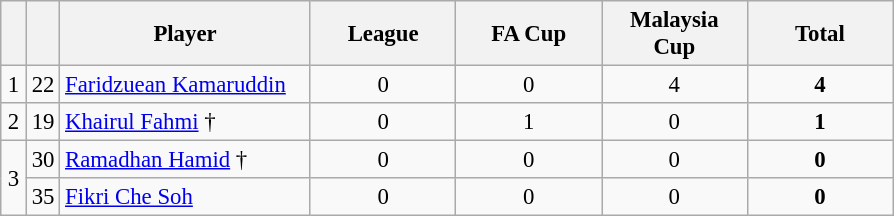<table class="wikitable sortable" style="font-size: 95%; text-align: center;">
<tr>
<th width=10></th>
<th width=10></th>
<th width=160>Player</th>
<th width=90>League</th>
<th width=90>FA Cup</th>
<th width=90>Malaysia Cup</th>
<th width=90>Total</th>
</tr>
<tr>
<td>1</td>
<td>22</td>
<td align=left> <a href='#'>Faridzuean Kamaruddin</a></td>
<td>0</td>
<td>0</td>
<td>4</td>
<td><strong>4</strong></td>
</tr>
<tr>
<td>2</td>
<td>19</td>
<td align=left> <a href='#'>Khairul Fahmi</a> †</td>
<td>0</td>
<td>1</td>
<td>0</td>
<td><strong>1</strong></td>
</tr>
<tr>
<td rowspan=2>3</td>
<td>30</td>
<td align=left> <a href='#'>Ramadhan Hamid</a> †</td>
<td>0</td>
<td>0</td>
<td>0</td>
<td><strong>0</strong></td>
</tr>
<tr>
<td>35</td>
<td align=left> <a href='#'>Fikri Che Soh</a></td>
<td>0</td>
<td>0</td>
<td>0</td>
<td><strong>0</strong></td>
</tr>
</table>
